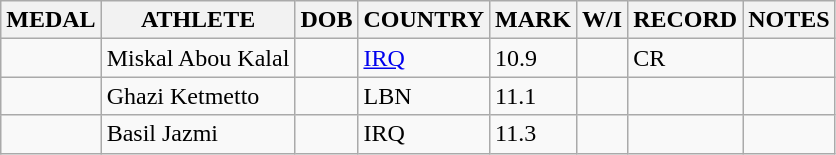<table class="wikitable">
<tr>
<th>MEDAL</th>
<th>ATHLETE</th>
<th>DOB</th>
<th>COUNTRY</th>
<th>MARK</th>
<th>W/I</th>
<th>RECORD</th>
<th>NOTES</th>
</tr>
<tr>
<td></td>
<td>Miskal Abou Kalal</td>
<td></td>
<td><a href='#'>IRQ</a></td>
<td>10.9</td>
<td></td>
<td>CR</td>
<td></td>
</tr>
<tr>
<td></td>
<td>Ghazi Ketmetto</td>
<td></td>
<td>LBN</td>
<td>11.1</td>
<td></td>
<td></td>
<td></td>
</tr>
<tr>
<td></td>
<td>Basil Jazmi</td>
<td></td>
<td>IRQ</td>
<td>11.3</td>
<td></td>
<td></td>
<td></td>
</tr>
</table>
